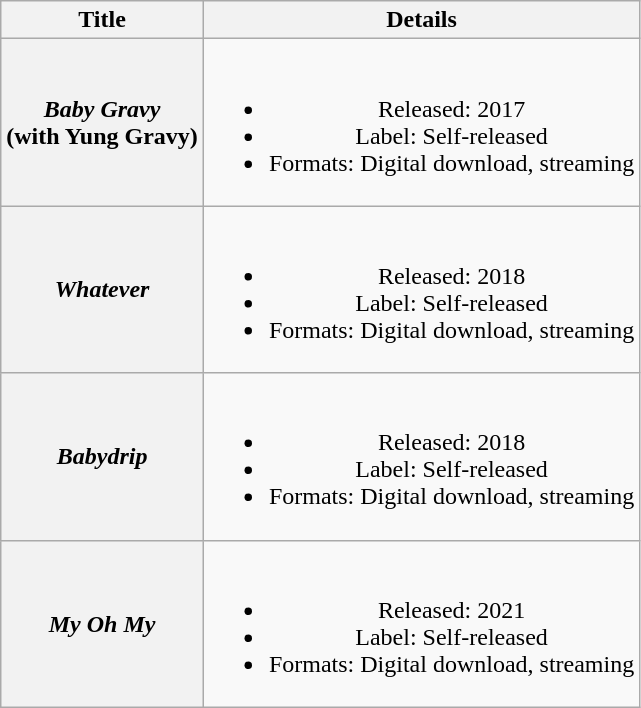<table class="wikitable plainrowheaders" style="text-align:center">
<tr>
<th scope="col" rowspan="1">Title</th>
<th scope="col" rowspan="1">Details</th>
</tr>
<tr>
<th scope="row"><em>Baby Gravy</em><br><span>(with Yung Gravy)</span></th>
<td><br><ul><li>Released: 2017</li><li>Label: Self-released</li><li>Formats: Digital download, streaming</li></ul></td>
</tr>
<tr>
<th scope="row"><em>Whatever</em><br></th>
<td><br><ul><li>Released: 2018</li><li>Label: Self-released</li><li>Formats: Digital download, streaming</li></ul></td>
</tr>
<tr>
<th scope="row"><em>Babydrip</em><br></th>
<td><br><ul><li>Released: 2018</li><li>Label: Self-released</li><li>Formats: Digital download, streaming</li></ul></td>
</tr>
<tr>
<th scope="row"><em>My Oh My</em></th>
<td><br><ul><li>Released: 2021</li><li>Label: Self-released</li><li>Formats: Digital download, streaming</li></ul></td>
</tr>
</table>
